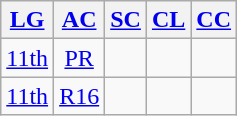<table class="wikitable" style="text-align:center;">
<tr>
<th><a href='#'>LG</a></th>
<th><a href='#'>AC</a></th>
<th><a href='#'>SC</a></th>
<th><a href='#'>CL</a></th>
<th><a href='#'>CC</a></th>
</tr>
<tr>
<td><a href='#'>11th</a></td>
<td><a href='#'>PR</a></td>
<td></td>
<td></td>
<td></td>
</tr>
<tr>
<td><a href='#'>11th</a></td>
<td><a href='#'>R16</a></td>
<td></td>
<td></td>
<td></td>
</tr>
</table>
